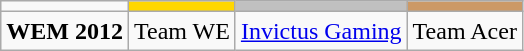<table class="wikitable" style="text-align:left">
<tr>
<td></td>
<td style="text-align:center" bgcolor="gold"></td>
<td style="text-align:center" bgcolor="silver"></td>
<td style="text-align:center" bgcolor="CC9966"></td>
</tr>
<tr>
<td style="text-align:center"><strong>WEM 2012</strong></td>
<td>Team WE</td>
<td><a href='#'>Invictus Gaming</a></td>
<td>Team Acer</td>
</tr>
</table>
